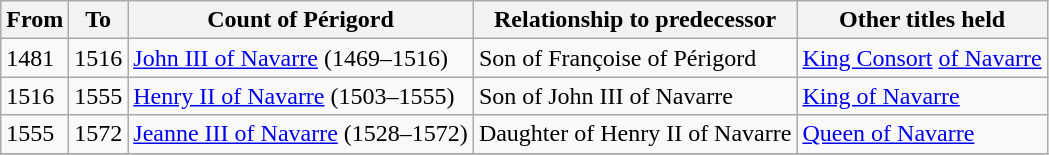<table class="wikitable">
<tr>
<th>From</th>
<th>To</th>
<th>Count of Périgord</th>
<th>Relationship to predecessor</th>
<th>Other titles held</th>
</tr>
<tr>
<td>1481</td>
<td>1516</td>
<td><a href='#'>John III of Navarre</a> (1469–1516)</td>
<td>Son of Françoise of Périgord</td>
<td><a href='#'>King Consort</a> <a href='#'>of Navarre</a></td>
</tr>
<tr>
<td>1516</td>
<td>1555</td>
<td><a href='#'>Henry II of Navarre</a> (1503–1555)</td>
<td>Son of John III of Navarre</td>
<td><a href='#'>King of Navarre</a></td>
</tr>
<tr>
<td>1555</td>
<td>1572</td>
<td><a href='#'>Jeanne III of Navarre</a> (1528–1572)</td>
<td>Daughter of Henry II of Navarre</td>
<td><a href='#'>Queen of Navarre</a></td>
</tr>
<tr>
</tr>
</table>
